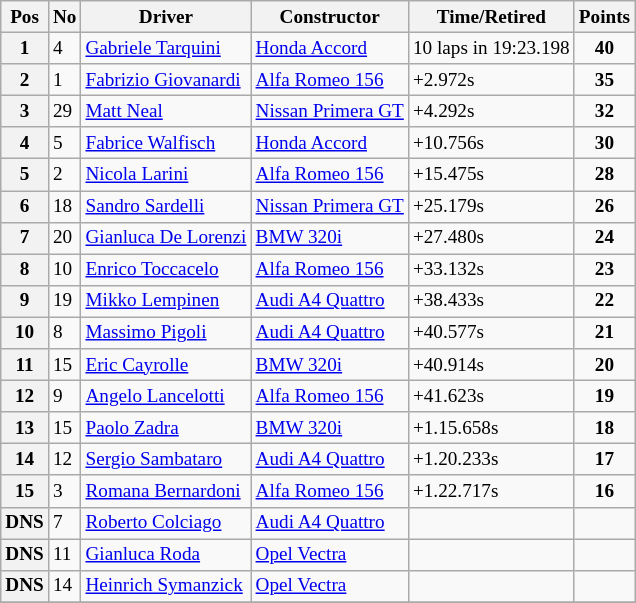<table class="wikitable" style="font-size: 80%;">
<tr>
<th>Pos</th>
<th>No</th>
<th>Driver</th>
<th>Constructor</th>
<th>Time/Retired</th>
<th>Points</th>
</tr>
<tr>
<th>1</th>
<td>4</td>
<td> <a href='#'>Gabriele Tarquini</a></td>
<td><a href='#'>Honda Accord</a></td>
<td>10 laps in 19:23.198</td>
<td style="text-align:center"><strong>40</strong></td>
</tr>
<tr>
<th>2</th>
<td>1</td>
<td> <a href='#'>Fabrizio Giovanardi</a></td>
<td><a href='#'>Alfa Romeo 156</a></td>
<td>+2.972s</td>
<td style="text-align:center"><strong>35</strong></td>
</tr>
<tr>
<th>3</th>
<td>29</td>
<td> <a href='#'>Matt Neal</a></td>
<td><a href='#'>Nissan Primera GT</a></td>
<td>+4.292s</td>
<td style="text-align:center"><strong>32</strong></td>
</tr>
<tr>
<th>4</th>
<td>5</td>
<td> <a href='#'>Fabrice Walfisch</a></td>
<td><a href='#'>Honda Accord</a></td>
<td>+10.756s</td>
<td style="text-align:center"><strong>30</strong></td>
</tr>
<tr>
<th>5</th>
<td>2</td>
<td> <a href='#'>Nicola Larini</a></td>
<td><a href='#'>Alfa Romeo 156</a></td>
<td>+15.475s</td>
<td style="text-align:center"><strong>28</strong></td>
</tr>
<tr>
<th>6</th>
<td>18</td>
<td> <a href='#'>Sandro Sardelli</a></td>
<td><a href='#'>Nissan Primera GT</a></td>
<td>+25.179s</td>
<td style="text-align:center"><strong>26</strong></td>
</tr>
<tr>
<th>7</th>
<td>20</td>
<td> <a href='#'>Gianluca De Lorenzi</a></td>
<td><a href='#'>BMW 320i</a></td>
<td>+27.480s</td>
<td style="text-align:center"><strong>24</strong></td>
</tr>
<tr>
<th>8</th>
<td>10</td>
<td> <a href='#'>Enrico Toccacelo</a></td>
<td><a href='#'>Alfa Romeo 156</a></td>
<td>+33.132s</td>
<td style="text-align:center"><strong>23</strong></td>
</tr>
<tr>
<th>9</th>
<td>19</td>
<td> <a href='#'>Mikko Lempinen</a></td>
<td><a href='#'>Audi A4 Quattro</a></td>
<td>+38.433s</td>
<td style="text-align:center"><strong>22</strong></td>
</tr>
<tr>
<th>10</th>
<td>8</td>
<td> <a href='#'>Massimo Pigoli</a></td>
<td><a href='#'>Audi A4 Quattro</a></td>
<td>+40.577s</td>
<td style="text-align:center"><strong>21</strong></td>
</tr>
<tr>
<th>11</th>
<td>15</td>
<td> <a href='#'>Eric Cayrolle</a></td>
<td><a href='#'>BMW 320i</a></td>
<td>+40.914s</td>
<td style="text-align:center"><strong>20</strong></td>
</tr>
<tr>
<th>12</th>
<td>9</td>
<td> <a href='#'>Angelo Lancelotti</a></td>
<td><a href='#'>Alfa Romeo 156</a></td>
<td>+41.623s</td>
<td style="text-align:center"><strong>19</strong></td>
</tr>
<tr>
<th>13</th>
<td>15</td>
<td> <a href='#'>Paolo Zadra</a></td>
<td><a href='#'>BMW 320i</a></td>
<td>+1.15.658s</td>
<td style="text-align:center"><strong>18</strong></td>
</tr>
<tr>
<th>14</th>
<td>12</td>
<td> <a href='#'>Sergio Sambataro</a></td>
<td><a href='#'>Audi A4 Quattro</a></td>
<td>+1.20.233s</td>
<td style="text-align:center"><strong>17</strong></td>
</tr>
<tr>
<th>15</th>
<td>3</td>
<td> <a href='#'>Romana Bernardoni</a></td>
<td><a href='#'>Alfa Romeo 156</a></td>
<td>+1.22.717s</td>
<td style="text-align:center"><strong>16</strong></td>
</tr>
<tr>
<th>DNS</th>
<td>7</td>
<td> <a href='#'>Roberto Colciago</a></td>
<td><a href='#'>Audi A4 Quattro</a></td>
<td></td>
<td></td>
</tr>
<tr>
<th>DNS</th>
<td>11</td>
<td> <a href='#'>Gianluca Roda</a></td>
<td><a href='#'>Opel Vectra</a></td>
<td></td>
<td></td>
</tr>
<tr>
<th>DNS</th>
<td>14</td>
<td> <a href='#'>Heinrich Symanzick</a></td>
<td><a href='#'>Opel Vectra</a></td>
<td></td>
<td></td>
</tr>
<tr>
</tr>
</table>
